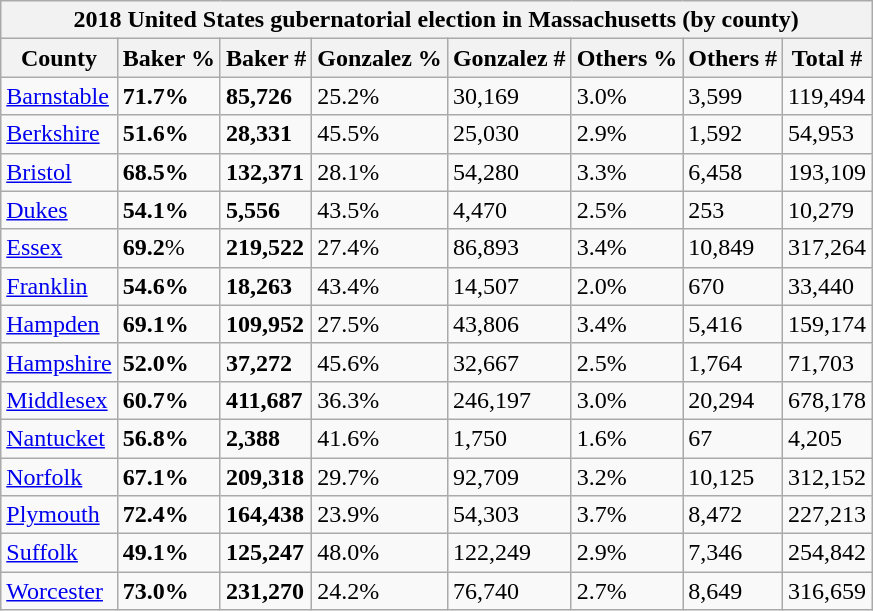<table class="wikitable sortable">
<tr>
<th colspan="8">2018 United States gubernatorial election in Massachusetts (by county)</th>
</tr>
<tr>
<th>County</th>
<th>Baker %</th>
<th>Baker #</th>
<th>Gonzalez %</th>
<th>Gonzalez #</th>
<th>Others %</th>
<th>Others #</th>
<th>Total #</th>
</tr>
<tr>
<td><a href='#'>Barnstable</a></td>
<td><strong>71.7%</strong></td>
<td><strong>85,726</strong></td>
<td>25.2%</td>
<td>30,169</td>
<td>3.0%</td>
<td>3,599</td>
<td>119,494</td>
</tr>
<tr>
<td><a href='#'>Berkshire</a></td>
<td><strong>51.6%</strong></td>
<td><strong>28,331</strong></td>
<td>45.5%</td>
<td>25,030</td>
<td>2.9%</td>
<td>1,592</td>
<td>54,953</td>
</tr>
<tr>
<td><a href='#'>Bristol</a></td>
<td><strong>68.5%</strong></td>
<td><strong>132,371</strong></td>
<td>28.1%</td>
<td>54,280</td>
<td>3.3%</td>
<td>6,458</td>
<td>193,109</td>
</tr>
<tr>
<td><a href='#'>Dukes</a></td>
<td><strong>54.1%</strong></td>
<td><strong>5,556</strong></td>
<td>43.5%</td>
<td>4,470</td>
<td>2.5%</td>
<td>253</td>
<td>10,279</td>
</tr>
<tr>
<td><a href='#'>Essex</a></td>
<td><strong>69.2</strong>%</td>
<td><strong>219,522</strong></td>
<td>27.4%</td>
<td>86,893</td>
<td>3.4%</td>
<td>10,849</td>
<td>317,264</td>
</tr>
<tr>
<td><a href='#'>Franklin</a></td>
<td><strong>54.6%</strong></td>
<td><strong>18,263</strong></td>
<td>43.4%</td>
<td>14,507</td>
<td>2.0%</td>
<td>670</td>
<td>33,440</td>
</tr>
<tr>
<td><a href='#'>Hampden</a></td>
<td><strong>69.1%</strong></td>
<td><strong>109,952</strong></td>
<td>27.5%</td>
<td>43,806</td>
<td>3.4%</td>
<td>5,416</td>
<td>159,174</td>
</tr>
<tr>
<td><a href='#'>Hampshire</a></td>
<td><strong>52.0%</strong></td>
<td><strong>37,272</strong></td>
<td>45.6%</td>
<td>32,667</td>
<td>2.5%</td>
<td>1,764</td>
<td>71,703</td>
</tr>
<tr>
<td><a href='#'>Middlesex</a></td>
<td><strong>60.7%</strong></td>
<td><strong>411,687</strong></td>
<td>36.3%</td>
<td>246,197</td>
<td>3.0%</td>
<td>20,294</td>
<td>678,178</td>
</tr>
<tr>
<td><a href='#'>Nantucket</a></td>
<td><strong>56.8%</strong></td>
<td><strong>2,388</strong></td>
<td>41.6%</td>
<td>1,750</td>
<td>1.6%</td>
<td>67</td>
<td>4,205</td>
</tr>
<tr>
<td><a href='#'>Norfolk</a></td>
<td><strong>67.1%</strong></td>
<td><strong>209,318</strong></td>
<td>29.7%</td>
<td>92,709</td>
<td>3.2%</td>
<td>10,125</td>
<td>312,152</td>
</tr>
<tr>
<td><a href='#'>Plymouth</a></td>
<td><strong>72.4%</strong></td>
<td><strong>164,438</strong></td>
<td>23.9%</td>
<td>54,303</td>
<td>3.7%</td>
<td>8,472</td>
<td>227,213</td>
</tr>
<tr>
<td><a href='#'>Suffolk</a></td>
<td><strong>49.1%</strong></td>
<td><strong>125,247</strong></td>
<td>48.0%</td>
<td>122,249</td>
<td>2.9%</td>
<td>7,346</td>
<td>254,842</td>
</tr>
<tr>
<td><a href='#'>Worcester</a></td>
<td><strong>73.0%</strong></td>
<td><strong>231,270</strong></td>
<td>24.2%</td>
<td>76,740</td>
<td>2.7%</td>
<td>8,649</td>
<td>316,659</td>
</tr>
</table>
